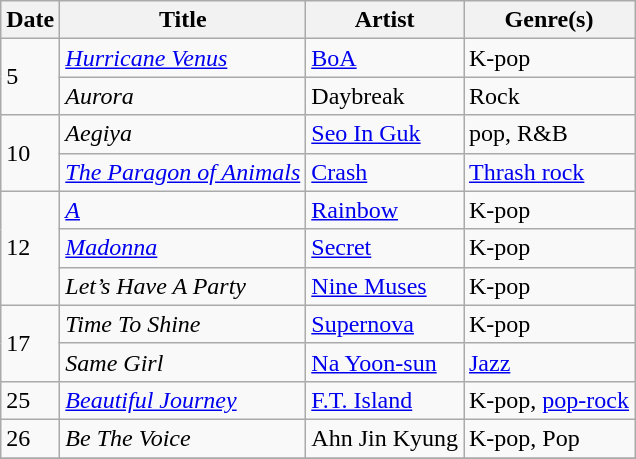<table class="wikitable" style="text-align: left;">
<tr>
<th>Date</th>
<th>Title</th>
<th>Artist</th>
<th>Genre(s)</th>
</tr>
<tr>
<td rowspan="2">5</td>
<td><em><a href='#'>Hurricane Venus</a></em></td>
<td><a href='#'>BoA</a></td>
<td>K-pop</td>
</tr>
<tr>
<td><em>Aurora</em></td>
<td>Daybreak</td>
<td>Rock</td>
</tr>
<tr>
<td rowspan="2">10</td>
<td><em>Aegiya</em></td>
<td><a href='#'>Seo In Guk</a></td>
<td>pop, R&B</td>
</tr>
<tr>
<td><em><a href='#'>The Paragon of Animals</a></em></td>
<td><a href='#'>Crash</a></td>
<td><a href='#'>Thrash rock</a></td>
</tr>
<tr>
<td rowspan="3">12</td>
<td><em><a href='#'>A</a></em></td>
<td><a href='#'>Rainbow</a></td>
<td>K-pop</td>
</tr>
<tr>
<td><em><a href='#'>Madonna</a></em></td>
<td><a href='#'>Secret</a></td>
<td>K-pop</td>
</tr>
<tr>
<td><em>Let’s Have A Party</em></td>
<td><a href='#'>Nine Muses</a></td>
<td>K-pop</td>
</tr>
<tr>
<td rowspan="2">17</td>
<td><em>Time To Shine</em></td>
<td><a href='#'>Supernova</a></td>
<td>K-pop</td>
</tr>
<tr>
<td><em>Same Girl</em></td>
<td><a href='#'>Na Yoon-sun</a></td>
<td><a href='#'>Jazz</a></td>
</tr>
<tr>
<td rowspan="1">25</td>
<td><em><a href='#'>Beautiful Journey</a></em></td>
<td><a href='#'>F.T. Island</a></td>
<td>K-pop, <a href='#'>pop-rock</a></td>
</tr>
<tr>
<td rowspan="1">26</td>
<td><em>Be The Voice</em></td>
<td>Ahn Jin Kyung</td>
<td>K-pop, Pop</td>
</tr>
<tr>
</tr>
</table>
